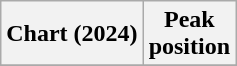<table class="wikitable sortable plainrowheaders" style="text-align:center;">
<tr>
<th scope="col">Chart (2024)</th>
<th scope="col">Peak<br>position</th>
</tr>
<tr>
</tr>
</table>
